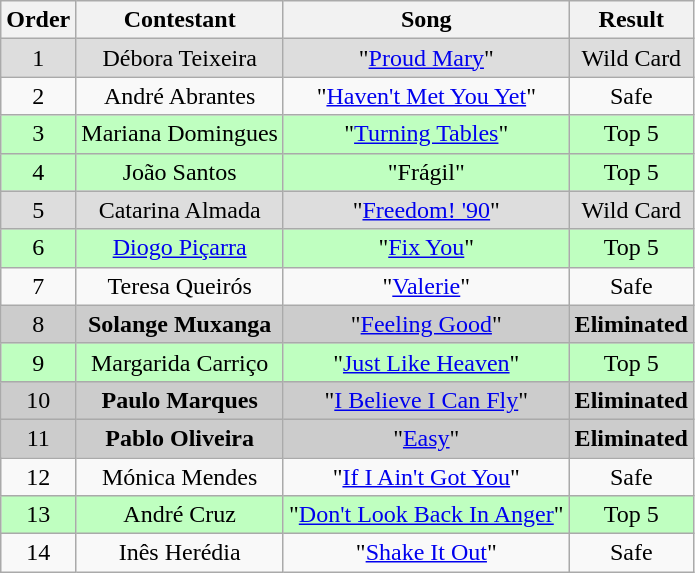<table class="wikitable plainrowheaders" style="text-align:center;">
<tr>
<th>Order</th>
<th>Contestant</th>
<th>Song</th>
<th>Result</th>
</tr>
<tr style="background:#ddd;">
<td>1</td>
<td>Débora Teixeira</td>
<td>"<a href='#'>Proud Mary</a>"</td>
<td>Wild Card</td>
</tr>
<tr>
<td>2</td>
<td>André Abrantes</td>
<td>"<a href='#'>Haven't Met You Yet</a>"</td>
<td>Safe</td>
</tr>
<tr style="background:#bfffc0;">
<td>3</td>
<td>Mariana Domingues</td>
<td>"<a href='#'>Turning Tables</a>"</td>
<td>Top 5</td>
</tr>
<tr style="background:#bfffc0;">
<td>4</td>
<td>João Santos</td>
<td>"Frágil"</td>
<td>Top 5</td>
</tr>
<tr style="background:#ddd;">
<td>5</td>
<td>Catarina Almada</td>
<td>"<a href='#'>Freedom! '90</a>"</td>
<td>Wild Card</td>
</tr>
<tr style="background:#bfffc0;">
<td>6</td>
<td><a href='#'>Diogo Piçarra</a></td>
<td>"<a href='#'>Fix You</a>"</td>
<td>Top 5</td>
</tr>
<tr>
<td>7</td>
<td>Teresa Queirós</td>
<td>"<a href='#'>Valerie</a>"</td>
<td>Safe</td>
</tr>
<tr style="background:#ccc;">
<td>8</td>
<td><strong>Solange Muxanga</strong></td>
<td>"<a href='#'>Feeling Good</a>"</td>
<td><strong>Eliminated</strong></td>
</tr>
<tr style="background:#bfffc0;">
<td>9</td>
<td>Margarida Carriço</td>
<td>"<a href='#'>Just Like Heaven</a>"</td>
<td>Top 5</td>
</tr>
<tr style="background:#ccc;">
<td>10</td>
<td><strong>Paulo Marques</strong></td>
<td>"<a href='#'>I Believe I Can Fly</a>"</td>
<td><strong>Eliminated</strong></td>
</tr>
<tr style="background:#ccc;">
<td>11</td>
<td><strong>Pablo Oliveira</strong></td>
<td>"<a href='#'>Easy</a>"</td>
<td><strong>Eliminated</strong></td>
</tr>
<tr>
<td>12</td>
<td>Mónica Mendes</td>
<td>"<a href='#'>If I Ain't Got You</a>"</td>
<td>Safe</td>
</tr>
<tr style="background:#bfffc0;">
<td>13</td>
<td>André Cruz</td>
<td>"<a href='#'>Don't Look Back In Anger</a>"</td>
<td>Top 5</td>
</tr>
<tr>
<td>14</td>
<td>Inês Herédia</td>
<td>"<a href='#'>Shake It Out</a>"</td>
<td>Safe</td>
</tr>
</table>
